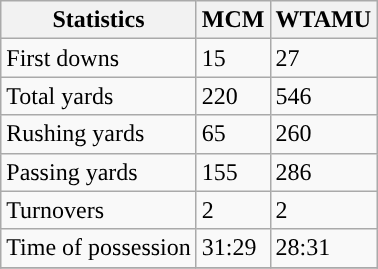<table class="wikitable">
<tr>
<th>Statistics</th>
<th>MCM</th>
<th>WTAMU</th>
</tr>
<tr>
<td>First downs</td>
<td>15</td>
<td>27</td>
</tr>
<tr>
<td>Total yards</td>
<td>220</td>
<td>546</td>
</tr>
<tr>
<td>Rushing yards</td>
<td>65</td>
<td>260</td>
</tr>
<tr>
<td>Passing yards</td>
<td>155</td>
<td>286</td>
</tr>
<tr>
<td>Turnovers</td>
<td>2</td>
<td>2</td>
</tr>
<tr>
<td>Time of possession</td>
<td>31:29</td>
<td>28:31</td>
</tr>
<tr>
</tr>
</table>
